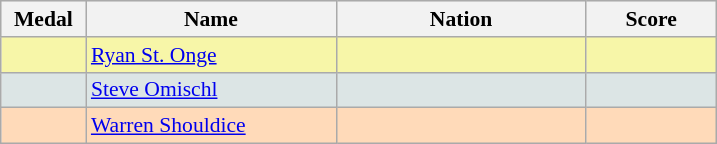<table class=wikitable style="border:1px solid #AAAAAA;font-size:90%">
<tr bgcolor="#E4E4E4">
<th width=50>Medal</th>
<th width=160>Name</th>
<th width=160>Nation</th>
<th width=80>Score</th>
</tr>
<tr bgcolor="#F7F6A8">
<td align="center"></td>
<td><a href='#'>Ryan St. Onge</a></td>
<td></td>
<td align="center"></td>
</tr>
<tr bgcolor="#DCE5E5">
<td align="center"></td>
<td><a href='#'>Steve Omischl</a></td>
<td></td>
<td align="center"></td>
</tr>
<tr bgcolor="#FFDAB9">
<td align="center"></td>
<td><a href='#'>Warren Shouldice</a></td>
<td></td>
<td align="center"></td>
</tr>
</table>
